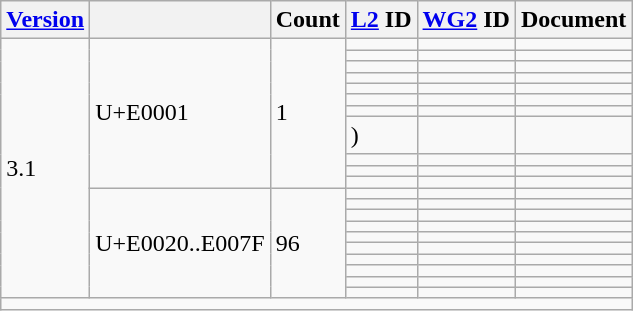<table class="wikitable collapsible sticky-header">
<tr>
<th><a href='#'>Version</a></th>
<th></th>
<th>Count</th>
<th><a href='#'>L2</a> ID</th>
<th><a href='#'>WG2</a> ID</th>
<th>Document</th>
</tr>
<tr>
<td rowspan="21">3.1</td>
<td rowspan="11">U+E0001</td>
<td rowspan="11">1</td>
<td></td>
<td></td>
<td></td>
</tr>
<tr>
<td></td>
<td></td>
<td></td>
</tr>
<tr>
<td></td>
<td></td>
<td></td>
</tr>
<tr>
<td></td>
<td></td>
<td></td>
</tr>
<tr>
<td></td>
<td></td>
<td></td>
</tr>
<tr>
<td></td>
<td></td>
<td></td>
</tr>
<tr>
<td></td>
<td></td>
<td></td>
</tr>
<tr>
<td> )</td>
<td></td>
<td></td>
</tr>
<tr>
<td></td>
<td></td>
<td></td>
</tr>
<tr>
<td></td>
<td></td>
<td></td>
</tr>
<tr>
<td></td>
<td></td>
<td></td>
</tr>
<tr>
<td rowspan="10">U+E0020..E007F</td>
<td rowspan="10">96</td>
<td></td>
<td></td>
<td></td>
</tr>
<tr>
<td></td>
<td></td>
<td></td>
</tr>
<tr>
<td></td>
<td></td>
<td></td>
</tr>
<tr>
<td></td>
<td></td>
<td></td>
</tr>
<tr>
<td></td>
<td></td>
<td></td>
</tr>
<tr>
<td></td>
<td></td>
<td></td>
</tr>
<tr>
<td></td>
<td></td>
<td></td>
</tr>
<tr>
<td></td>
<td></td>
<td></td>
</tr>
<tr>
<td></td>
<td></td>
<td></td>
</tr>
<tr>
<td></td>
<td></td>
<td></td>
</tr>
<tr class="sortbottom">
<td colspan="6"></td>
</tr>
</table>
